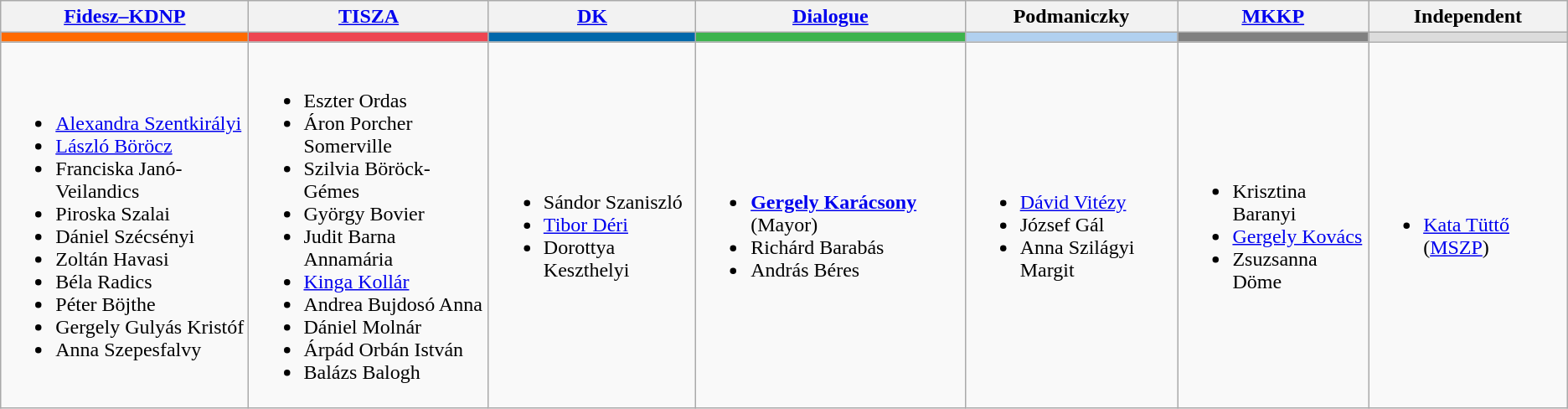<table class="wikitable">
<tr>
<th><strong><a href='#'>Fidesz–KDNP</a></strong></th>
<th><a href='#'>TISZA</a></th>
<th><a href='#'>DK</a></th>
<th><a href='#'>Dialogue</a></th>
<th>Podmaniczky</th>
<th><a href='#'>MKKP</a></th>
<th>Independent</th>
</tr>
<tr>
<td style="background-color:#FF6A00;"></td>
<td style="background-color:#ED4551;"></td>
<td style="background-color:#0067AA;"></td>
<td style="background-color:#3CB34D;"></td>
<td style="background-color:#B1D0EF;"></td>
<td style="background-color:#808080;"></td>
<td style="background-color:#DCDCDC;"></td>
</tr>
<tr>
<td><br><ul><li><a href='#'>Alexandra Szentkirályi</a></li><li><a href='#'>László Böröcz</a></li><li>Franciska Janó-Veilandics</li><li>Piroska Szalai</li><li>Dániel Szécsényi</li><li>Zoltán Havasi</li><li>Béla Radics</li><li>Péter Böjthe</li><li>Gergely Gulyás Kristóf</li><li>Anna Szepesfalvy</li></ul></td>
<td><br><ul><li>Eszter Ordas</li><li>Áron Porcher Somerville</li><li>Szilvia Böröck-Gémes</li><li>György Bovier</li><li>Judit Barna Annamária</li><li><a href='#'>Kinga Kollár</a></li><li>Andrea Bujdosó Anna</li><li>Dániel Molnár</li><li>Árpád Orbán István</li><li>Balázs Balogh</li></ul></td>
<td><br><ul><li>Sándor Szaniszló</li><li><a href='#'>Tibor Déri</a></li><li>Dorottya Keszthelyi</li></ul></td>
<td><br><ul><li><strong><a href='#'>Gergely Karácsony</a></strong> (Mayor)</li><li>Richárd Barabás</li><li>András Béres</li></ul></td>
<td><br><ul><li><a href='#'>Dávid Vitézy</a></li><li>József Gál</li><li>Anna Szilágyi Margit</li></ul></td>
<td><br><ul><li>Krisztina Baranyi</li><li><a href='#'>Gergely Kovács</a></li><li>Zsuzsanna Döme</li></ul></td>
<td><br><ul><li><a href='#'>Kata Tüttő</a> (<a href='#'>MSZP</a>)</li></ul></td>
</tr>
</table>
